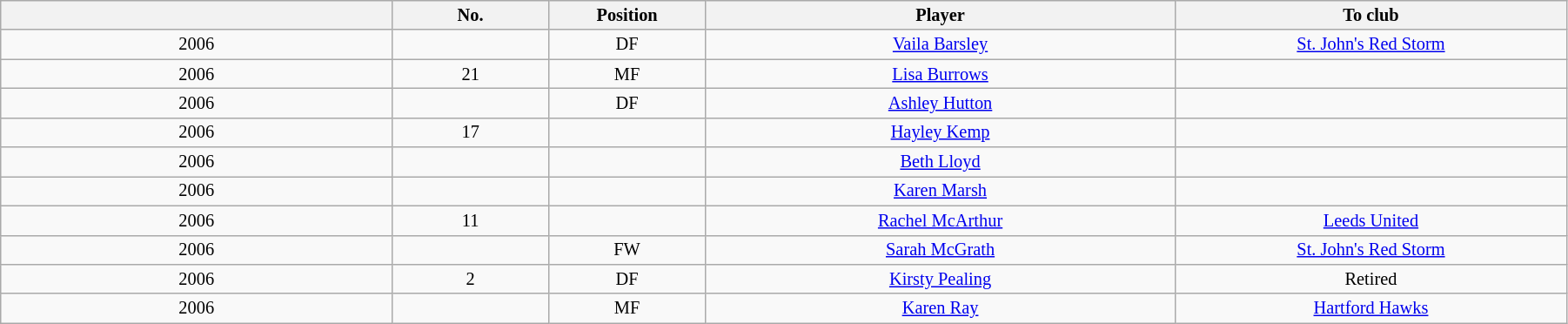<table class="wikitable sortable" style="width:95%; text-align:center; font-size:85%; text-align:center;">
<tr>
<th width="25%"></th>
<th width="10%">No.</th>
<th width="10%">Position</th>
<th>Player</th>
<th width="25%">To club</th>
</tr>
<tr>
<td>2006</td>
<td></td>
<td>DF</td>
<td> <a href='#'>Vaila Barsley</a></td>
<td> <a href='#'>St. John's Red Storm</a></td>
</tr>
<tr>
<td>2006</td>
<td>21</td>
<td>MF</td>
<td> <a href='#'>Lisa Burrows</a></td>
<td></td>
</tr>
<tr>
<td>2006</td>
<td></td>
<td>DF</td>
<td> <a href='#'>Ashley Hutton</a></td>
<td></td>
</tr>
<tr>
<td>2006</td>
<td>17</td>
<td></td>
<td> <a href='#'>Hayley Kemp</a></td>
<td></td>
</tr>
<tr>
<td>2006</td>
<td></td>
<td></td>
<td><a href='#'>Beth Lloyd</a></td>
<td></td>
</tr>
<tr>
<td>2006</td>
<td></td>
<td></td>
<td><a href='#'>Karen Marsh</a></td>
<td></td>
</tr>
<tr>
<td>2006</td>
<td>11</td>
<td></td>
<td> <a href='#'>Rachel McArthur</a></td>
<td> <a href='#'>Leeds United</a></td>
</tr>
<tr>
<td>2006</td>
<td></td>
<td>FW</td>
<td> <a href='#'>Sarah McGrath</a></td>
<td> <a href='#'>St. John's Red Storm</a></td>
</tr>
<tr>
<td>2006</td>
<td>2</td>
<td>DF</td>
<td> <a href='#'>Kirsty Pealing</a></td>
<td>Retired</td>
</tr>
<tr>
<td>2006</td>
<td></td>
<td>MF</td>
<td> <a href='#'>Karen Ray</a></td>
<td> <a href='#'>Hartford Hawks</a></td>
</tr>
</table>
